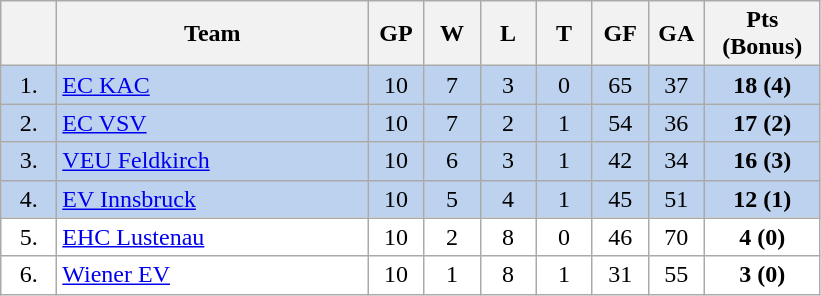<table class="wikitable">
<tr>
<th width="30"></th>
<th width="200">Team</th>
<th width="30">GP</th>
<th width="30">W</th>
<th width="30">L</th>
<th width="30">T</th>
<th width="30">GF</th>
<th width="30">GA</th>
<th width="70">Pts (Bonus)</th>
</tr>
<tr bgcolor="#BCD2EE" align="center">
<td>1.</td>
<td align="left"><a href='#'>EC KAC</a></td>
<td>10</td>
<td>7</td>
<td>3</td>
<td>0</td>
<td>65</td>
<td>37</td>
<td><strong>18 (4)</strong></td>
</tr>
<tr bgcolor="#BCD2EE" align="center">
<td>2.</td>
<td align="left"><a href='#'>EC VSV</a></td>
<td>10</td>
<td>7</td>
<td>2</td>
<td>1</td>
<td>54</td>
<td>36</td>
<td><strong>17 (2)</strong></td>
</tr>
<tr bgcolor="#BCD2EE" align="center">
<td>3.</td>
<td align="left"><a href='#'>VEU Feldkirch</a></td>
<td>10</td>
<td>6</td>
<td>3</td>
<td>1</td>
<td>42</td>
<td>34</td>
<td><strong>16 (3)</strong></td>
</tr>
<tr bgcolor="#BCD2EE" align="center">
<td>4.</td>
<td align="left"><a href='#'>EV Innsbruck</a></td>
<td>10</td>
<td>5</td>
<td>4</td>
<td>1</td>
<td>45</td>
<td>51</td>
<td><strong>12 (1)</strong></td>
</tr>
<tr bgcolor="#FFFFFF" align="center">
<td>5.</td>
<td align="left"><a href='#'>EHC Lustenau</a></td>
<td>10</td>
<td>2</td>
<td>8</td>
<td>0</td>
<td>46</td>
<td>70</td>
<td><strong>4 (0)</strong></td>
</tr>
<tr bgcolor="#FFFFFF" align="center">
<td>6.</td>
<td align="left"><a href='#'>Wiener EV</a></td>
<td>10</td>
<td>1</td>
<td>8</td>
<td>1</td>
<td>31</td>
<td>55</td>
<td><strong>3 (0)</strong></td>
</tr>
</table>
